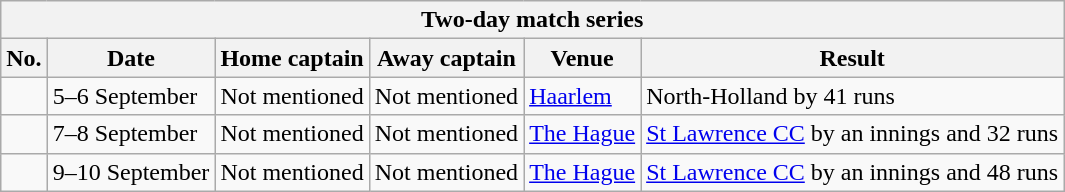<table class="wikitable">
<tr>
<th colspan="9">Two-day match series</th>
</tr>
<tr>
<th>No.</th>
<th>Date</th>
<th>Home captain</th>
<th>Away captain</th>
<th>Venue</th>
<th>Result</th>
</tr>
<tr>
<td></td>
<td>5–6 September</td>
<td>Not mentioned</td>
<td>Not mentioned</td>
<td><a href='#'>Haarlem</a></td>
<td>North-Holland by 41 runs</td>
</tr>
<tr>
<td></td>
<td>7–8 September</td>
<td>Not mentioned</td>
<td>Not mentioned</td>
<td><a href='#'>The Hague</a></td>
<td><a href='#'>St Lawrence CC</a> by an innings and 32 runs</td>
</tr>
<tr>
<td></td>
<td>9–10 September</td>
<td>Not mentioned</td>
<td>Not mentioned</td>
<td><a href='#'>The Hague</a></td>
<td><a href='#'>St Lawrence CC</a> by an innings and 48 runs</td>
</tr>
</table>
